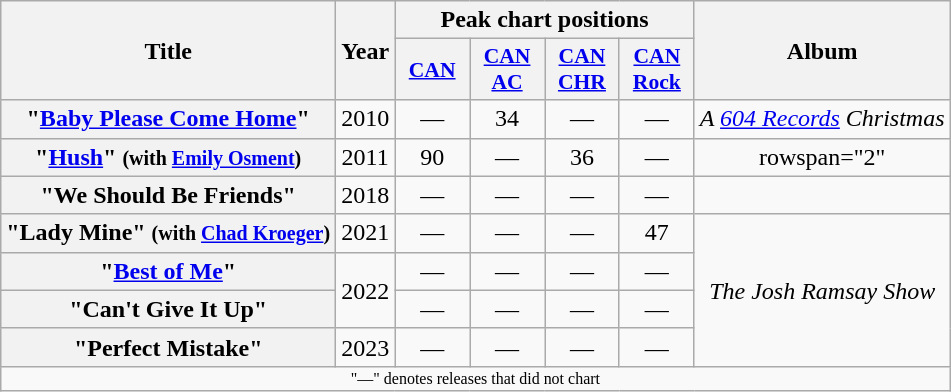<table class="wikitable plainrowheaders" style="text-align:center;" border="1">
<tr>
<th scope="col" rowspan="2">Title</th>
<th scope="col" rowspan="2">Year</th>
<th scope="col" colspan="4">Peak chart positions</th>
<th scope="col" rowspan="2">Album</th>
</tr>
<tr>
<th scope="col" style="width:3em;font-size:90%;"><a href='#'>CAN</a><br></th>
<th scope="col" style="width:3em;font-size:90%;"><a href='#'>CAN<br>AC</a><br></th>
<th scope="col" style="width:3em;font-size:90%;"><a href='#'>CAN<br>CHR</a><br></th>
<th scope="col" style="width:3em;font-size:90%;"><a href='#'>CAN<br>Rock</a><br></th>
</tr>
<tr>
<th scope="row">"<a href='#'>Baby Please Come Home</a>"</th>
<td>2010</td>
<td>—</td>
<td>34</td>
<td>—</td>
<td>—</td>
<td><em>A <a href='#'>604 Records</a> Christmas</em></td>
</tr>
<tr>
<th scope="row">"<a href='#'>Hush</a>" <small>(with <a href='#'>Emily Osment</a>)</small></th>
<td>2011</td>
<td>90</td>
<td>—</td>
<td>36</td>
<td>—</td>
<td>rowspan="2" </td>
</tr>
<tr>
<th scope="row">"We Should Be Friends"</th>
<td>2018</td>
<td>—</td>
<td>—</td>
<td>—</td>
<td>—</td>
</tr>
<tr>
<th scope="row">"Lady Mine" <small>(with <a href='#'>Chad Kroeger</a>)</small></th>
<td>2021</td>
<td>—</td>
<td>—</td>
<td>—</td>
<td>47</td>
<td rowspan=4><em>The Josh Ramsay Show</em></td>
</tr>
<tr>
<th scope="row">"<a href='#'>Best of Me</a>"<br> </th>
<td rowspan="2">2022</td>
<td>—</td>
<td>—</td>
<td>—</td>
<td>—</td>
</tr>
<tr>
<th scope="row">"Can't Give It Up"<br> </th>
<td>—</td>
<td>—</td>
<td>—</td>
<td>—</td>
</tr>
<tr>
<th scope="row">"Perfect Mistake"<br> </th>
<td>2023</td>
<td>—</td>
<td>—</td>
<td>—</td>
<td>—</td>
</tr>
<tr>
<td colspan="8" style="font-size:8pt">"—" denotes releases that did not chart</td>
</tr>
</table>
